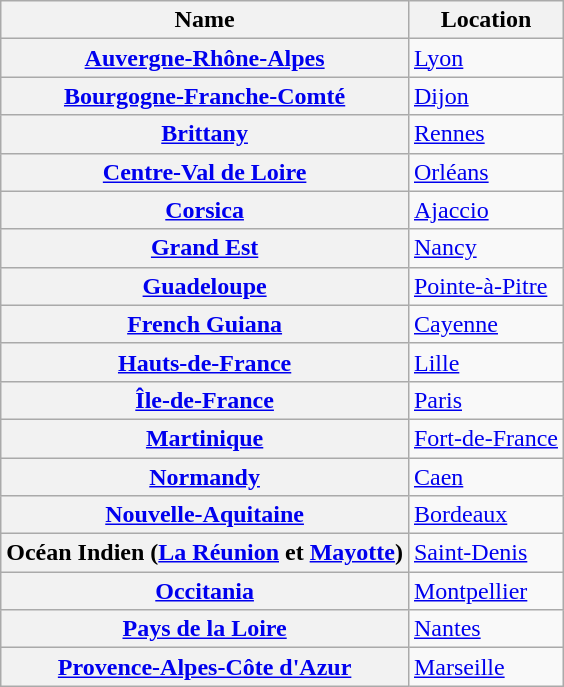<table class="wikitable alternance">
<tr>
<th scope="col">Name</th>
<th scope="col">Location</th>
</tr>
<tr>
<th scope="row"><a href='#'>Auvergne-Rhône-Alpes</a></th>
<td><a href='#'>Lyon</a></td>
</tr>
<tr>
<th scope="row"><a href='#'>Bourgogne-Franche-Comté</a></th>
<td><a href='#'>Dijon</a></td>
</tr>
<tr>
<th scope="row"><a href='#'>Brittany</a></th>
<td><a href='#'>Rennes</a></td>
</tr>
<tr>
<th scope="row"><a href='#'>Centre-Val de Loire</a></th>
<td><a href='#'>Orléans</a></td>
</tr>
<tr>
<th scope="row"><a href='#'>Corsica</a></th>
<td><a href='#'>Ajaccio</a></td>
</tr>
<tr>
<th scope="row"><a href='#'>Grand Est</a></th>
<td><a href='#'>Nancy</a></td>
</tr>
<tr>
<th scope="row"><a href='#'>Guadeloupe</a></th>
<td><a href='#'>Pointe-à-Pitre</a></td>
</tr>
<tr>
<th scope="row"><a href='#'>French Guiana</a></th>
<td><a href='#'>Cayenne</a></td>
</tr>
<tr>
<th scope="row"><a href='#'>Hauts-de-France</a></th>
<td><a href='#'>Lille</a></td>
</tr>
<tr>
<th scope="row"><a href='#'>Île-de-France</a></th>
<td><a href='#'>Paris</a></td>
</tr>
<tr>
<th scope="row"><a href='#'>Martinique</a></th>
<td><a href='#'>Fort-de-France</a></td>
</tr>
<tr>
<th scope="row"><a href='#'>Normandy</a></th>
<td><a href='#'>Caen</a></td>
</tr>
<tr>
<th scope="row"><a href='#'>Nouvelle-Aquitaine</a></th>
<td><a href='#'>Bordeaux</a></td>
</tr>
<tr>
<th scope="row">Océan Indien (<a href='#'>La Réunion</a> et <a href='#'>Mayotte</a>)</th>
<td><a href='#'>Saint-Denis</a></td>
</tr>
<tr>
<th scope="row"><a href='#'>Occitania</a></th>
<td><a href='#'>Montpellier</a></td>
</tr>
<tr>
<th scope="row"><a href='#'>Pays de la Loire</a></th>
<td><a href='#'>Nantes</a></td>
</tr>
<tr>
<th scope="row"><a href='#'>Provence-Alpes-Côte d'Azur</a></th>
<td><a href='#'>Marseille</a></td>
</tr>
</table>
